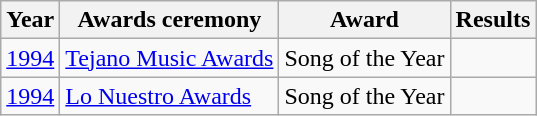<table class="wikitable">
<tr>
<th style="text-align:center; width:30px;">Year</th>
<th style="text-align:center;">Awards ceremony</th>
<th style="text-align:center;">Award</th>
<th style="text-align:center;">Results</th>
</tr>
<tr>
<td><a href='#'>1994</a></td>
<td><a href='#'>Tejano Music Awards</a></td>
<td>Song of the Year</td>
<td></td>
</tr>
<tr>
<td><a href='#'>1994</a></td>
<td><a href='#'>Lo Nuestro Awards</a></td>
<td>Song of the Year</td>
<td></td>
</tr>
</table>
